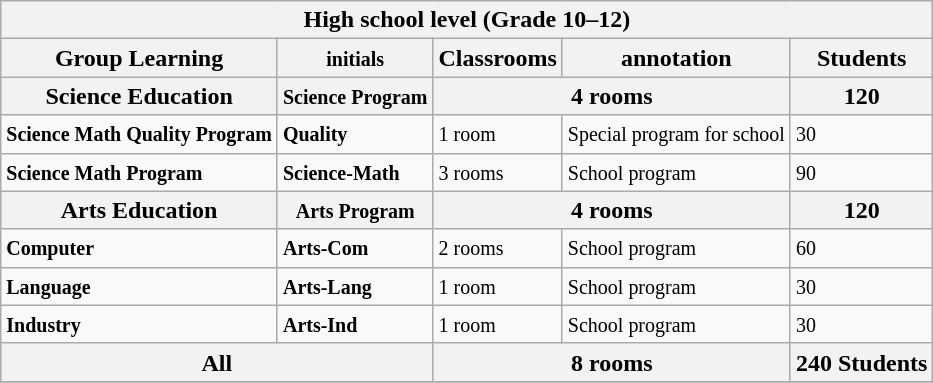<table class="wikitable">
<tr>
<th colspan="5">High school level (Grade 10–12)</th>
</tr>
<tr>
<th>Group Learning</th>
<th><strong><small>initials</small></strong></th>
<th>Classrooms</th>
<th>annotation</th>
<th>Students</th>
</tr>
<tr>
<th><strong>Science Education</strong></th>
<th><strong><small>Science Program</small></strong></th>
<th colspan="2">4 rooms</th>
<th colspan="1">120</th>
</tr>
<tr>
<td><strong><small>Science Math Quality Program</small></strong></td>
<td><strong><small>Quality</small></strong></td>
<td><small>1 room</small></td>
<td><small>Special program for school</small></td>
<td><small>30 </small></td>
</tr>
<tr>
<td><strong><small>Science Math Program</small></strong></td>
<td><strong><small>Science-Math</small></strong></td>
<td><small>3 rooms</small></td>
<td><small>School program</small></td>
<td><small>90 </small></td>
</tr>
<tr>
<th><strong>Arts Education</strong></th>
<th><small><strong>Arts Program</strong></small></th>
<th colspan="2">4 rooms</th>
<th colspan="1">120</th>
</tr>
<tr>
<td><strong><small>Computer</small></strong></td>
<td><strong><small>Arts-Com</small></strong></td>
<td><small>2 rooms</small></td>
<td><small>School program</small></td>
<td><small>60 </small></td>
</tr>
<tr>
<td><strong><small>Language</small></strong></td>
<td><strong><small>Arts-Lang</small></strong></td>
<td><small>1 room</small></td>
<td><small>School program</small></td>
<td><small>30 </small></td>
</tr>
<tr>
<td><strong><small>Industry</small></strong></td>
<td><strong><small>Arts-Ind</small></strong></td>
<td><small>1 room</small></td>
<td><small>School program</small></td>
<td><small>30 </small></td>
</tr>
<tr>
<th colspan="2">All</th>
<th colspan="2">8 rooms</th>
<th colspan="1">240 Students</th>
</tr>
<tr>
</tr>
</table>
